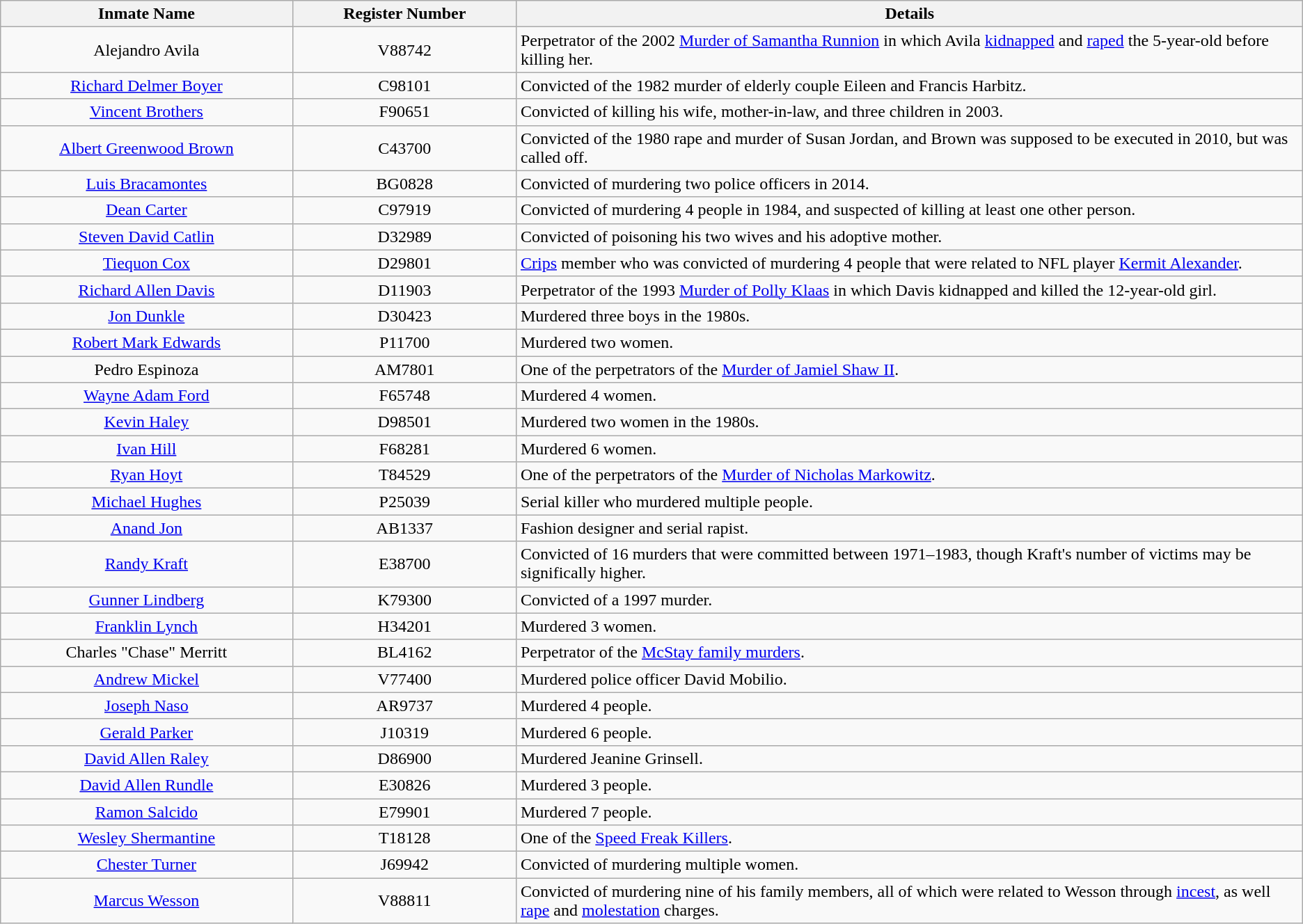<table class="wikitable sortable">
<tr>
<th width=13%>Inmate Name</th>
<th width=10%>Register Number</th>
<th width=35%>Details</th>
</tr>
<tr>
<td style="text-align:center;">Alejandro Avila</td>
<td style="text-align:center;">V88742</td>
<td>Perpetrator of the 2002 <a href='#'>Murder of Samantha Runnion</a> in which Avila <a href='#'>kidnapped</a> and <a href='#'>raped</a> the 5-year-old before killing her.</td>
</tr>
<tr>
<td style="text-align:center;"><a href='#'>Richard Delmer Boyer</a></td>
<td style="text-align:center;">C98101</td>
<td>Convicted of the 1982 murder of elderly couple Eileen and Francis Harbitz.</td>
</tr>
<tr>
<td style="text-align:center;"><a href='#'>Vincent Brothers</a></td>
<td style="text-align:center;">F90651</td>
<td>Convicted of killing his wife, mother-in-law, and three children in 2003.</td>
</tr>
<tr>
<td style="text-align:center;"><a href='#'>Albert Greenwood Brown</a></td>
<td style="text-align:center;">C43700</td>
<td>Convicted of the 1980 rape and murder of Susan Jordan, and Brown was supposed to be executed in 2010, but was called off.</td>
</tr>
<tr>
<td style="text-align:center;"><a href='#'>Luis Bracamontes</a></td>
<td style="text-align:center;">BG0828</td>
<td>Convicted of murdering two police officers in 2014.</td>
</tr>
<tr>
<td style="text-align:center;"><a href='#'>Dean Carter</a></td>
<td style="text-align:center;">C97919</td>
<td>Convicted of murdering 4 people in 1984, and suspected of killing at least one other person.</td>
</tr>
<tr>
<td style="text-align:center;"><a href='#'>Steven David Catlin</a></td>
<td style="text-align:center;">D32989</td>
<td>Convicted of poisoning his two wives and his adoptive mother.</td>
</tr>
<tr>
<td style="text-align:center;"><a href='#'>Tiequon Cox</a></td>
<td style="text-align:center;">D29801</td>
<td><a href='#'>Crips</a> member who was convicted of murdering 4 people that were related to NFL player <a href='#'>Kermit Alexander</a>.</td>
</tr>
<tr>
<td style="text-align:center;"><a href='#'>Richard Allen Davis</a></td>
<td style="text-align:center;">D11903</td>
<td>Perpetrator of the 1993 <a href='#'>Murder of Polly Klaas</a> in which Davis kidnapped and killed the 12-year-old girl.</td>
</tr>
<tr>
<td style="text-align:center;"><a href='#'>Jon Dunkle</a></td>
<td style="text-align:center;">D30423</td>
<td>Murdered three boys in the 1980s.</td>
</tr>
<tr>
<td style="text-align:center;"><a href='#'>Robert Mark Edwards</a></td>
<td style="text-align:center;">P11700</td>
<td>Murdered two women.</td>
</tr>
<tr>
<td style="text-align:center;">Pedro Espinoza</td>
<td style="text-align:center;">AM7801</td>
<td>One of the perpetrators of the <a href='#'>Murder of Jamiel Shaw II</a>.</td>
</tr>
<tr>
<td style="text-align:center;"><a href='#'>Wayne Adam Ford</a></td>
<td style="text-align:center;">F65748</td>
<td>Murdered 4 women.</td>
</tr>
<tr>
<td style="text-align:center;"><a href='#'>Kevin Haley</a></td>
<td style="text-align:center;">D98501</td>
<td>Murdered two women in the 1980s.</td>
</tr>
<tr>
<td style="text-align:center;"><a href='#'>Ivan Hill</a></td>
<td style="text-align:center;">F68281</td>
<td>Murdered 6 women.</td>
</tr>
<tr>
<td style="text-align:center;"><a href='#'>Ryan Hoyt</a></td>
<td style="text-align:center;">T84529</td>
<td>One of the perpetrators of the <a href='#'>Murder of Nicholas Markowitz</a>.</td>
</tr>
<tr>
<td style="text-align:center;"><a href='#'>Michael Hughes</a></td>
<td style="text-align:center;">P25039</td>
<td>Serial killer who murdered multiple people.</td>
</tr>
<tr>
<td style="text-align:center;"><a href='#'>Anand Jon</a></td>
<td style="text-align:center;">AB1337</td>
<td>Fashion designer and serial rapist.</td>
</tr>
<tr>
<td style="text-align:center;"><a href='#'>Randy Kraft</a></td>
<td style="text-align:center;">E38700</td>
<td>Convicted of 16 murders that were committed between 1971–1983, though Kraft's number of victims may be significally higher.</td>
</tr>
<tr>
<td style="text-align:center;"><a href='#'>Gunner Lindberg</a></td>
<td style="text-align:center;">K79300</td>
<td>Convicted of a 1997 murder.</td>
</tr>
<tr>
<td style="text-align:center;"><a href='#'>Franklin Lynch</a></td>
<td style="text-align:center;">H34201</td>
<td>Murdered 3 women.</td>
</tr>
<tr>
<td style="text-align:center;">Charles "Chase" Merritt</td>
<td style="text-align:center;">BL4162</td>
<td>Perpetrator of the <a href='#'>McStay family murders</a>.</td>
</tr>
<tr>
<td style="text-align:center;"><a href='#'>Andrew Mickel</a></td>
<td style="text-align:center;">V77400</td>
<td>Murdered police officer David Mobilio.</td>
</tr>
<tr>
<td style="text-align:center;"><a href='#'>Joseph Naso</a></td>
<td style="text-align:center;">AR9737</td>
<td>Murdered 4 people.</td>
</tr>
<tr>
<td style="text-align:center;"><a href='#'>Gerald Parker</a></td>
<td style="text-align:center;">J10319</td>
<td>Murdered 6 people.</td>
</tr>
<tr>
<td style="text-align:center;"><a href='#'>David Allen Raley</a></td>
<td style="text-align:center;">D86900</td>
<td>Murdered Jeanine Grinsell.</td>
</tr>
<tr>
<td style="text-align:center;"><a href='#'>David Allen Rundle</a></td>
<td style="text-align:center;">E30826</td>
<td>Murdered 3 people.</td>
</tr>
<tr>
<td style="text-align:center;"><a href='#'>Ramon Salcido</a></td>
<td style="text-align:center;">E79901</td>
<td>Murdered 7 people.</td>
</tr>
<tr>
<td style="text-align:center;"><a href='#'>Wesley Shermantine</a></td>
<td style="text-align:center;">T18128</td>
<td>One of the <a href='#'>Speed Freak Killers</a>.</td>
</tr>
<tr>
<td style="text-align:center;"><a href='#'>Chester Turner</a></td>
<td style="text-align:center;">J69942</td>
<td>Convicted of murdering multiple women.</td>
</tr>
<tr>
<td style="text-align:center;"><a href='#'>Marcus Wesson</a></td>
<td style="text-align:center;">V88811</td>
<td>Convicted of murdering nine of his family members, all of which were related to Wesson through <a href='#'>incest</a>, as well  <a href='#'>rape</a> and <a href='#'>molestation</a> charges.</td>
</tr>
</table>
